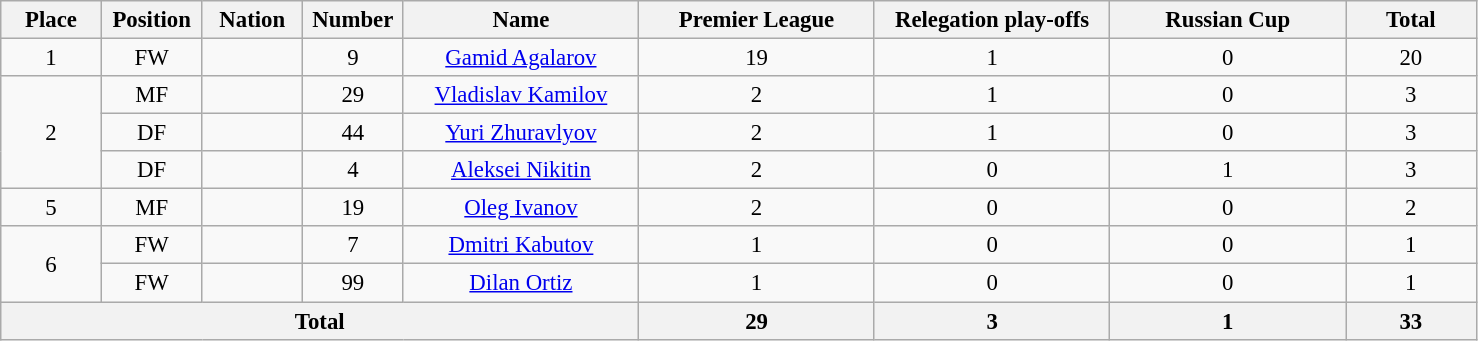<table class="wikitable" style="font-size: 95%; text-align: center;">
<tr>
<th width=60>Place</th>
<th width=60>Position</th>
<th width=60>Nation</th>
<th width=60>Number</th>
<th width=150>Name</th>
<th width=150>Premier League</th>
<th width=150>Relegation play-offs</th>
<th width=150>Russian Cup</th>
<th width=80>Total</th>
</tr>
<tr>
<td>1</td>
<td>FW</td>
<td></td>
<td>9</td>
<td><a href='#'>Gamid Agalarov</a></td>
<td>19</td>
<td>1</td>
<td>0</td>
<td>20</td>
</tr>
<tr>
<td rowspan="3">2</td>
<td>MF</td>
<td></td>
<td>29</td>
<td><a href='#'>Vladislav Kamilov</a></td>
<td>2</td>
<td>1</td>
<td>0</td>
<td>3</td>
</tr>
<tr>
<td>DF</td>
<td></td>
<td>44</td>
<td><a href='#'>Yuri Zhuravlyov</a></td>
<td>2</td>
<td>1</td>
<td>0</td>
<td>3</td>
</tr>
<tr>
<td>DF</td>
<td></td>
<td>4</td>
<td><a href='#'>Aleksei Nikitin</a></td>
<td>2</td>
<td>0</td>
<td>1</td>
<td>3</td>
</tr>
<tr>
<td>5</td>
<td>MF</td>
<td></td>
<td>19</td>
<td><a href='#'>Oleg Ivanov</a></td>
<td>2</td>
<td>0</td>
<td>0</td>
<td>2</td>
</tr>
<tr>
<td rowspan="2">6</td>
<td>FW</td>
<td></td>
<td>7</td>
<td><a href='#'>Dmitri Kabutov</a></td>
<td>1</td>
<td>0</td>
<td>0</td>
<td>1</td>
</tr>
<tr>
<td>FW</td>
<td></td>
<td>99</td>
<td><a href='#'>Dilan Ortiz</a></td>
<td>1</td>
<td>0</td>
<td>0</td>
<td>1</td>
</tr>
<tr>
<th colspan=5>Total</th>
<th>29</th>
<th>3</th>
<th>1</th>
<th>33</th>
</tr>
</table>
